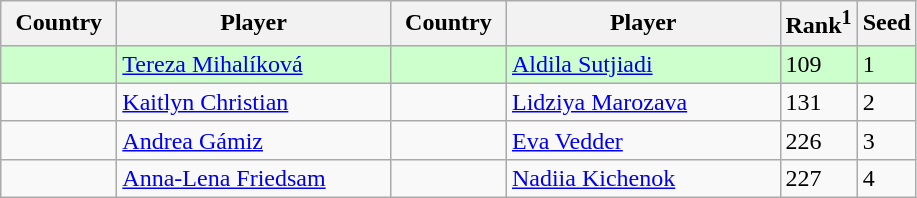<table class="sortable wikitable">
<tr>
<th width="70">Country</th>
<th width="175">Player</th>
<th width="70">Country</th>
<th width="175">Player</th>
<th>Rank<sup>1</sup></th>
<th>Seed</th>
</tr>
<tr style="background:#cfc;">
<td></td>
<td><a href='#'>Tereza Mihalíková</a></td>
<td></td>
<td><a href='#'>Aldila Sutjiadi</a></td>
<td>109</td>
<td>1</td>
</tr>
<tr>
<td></td>
<td><a href='#'>Kaitlyn Christian</a></td>
<td></td>
<td><a href='#'>Lidziya Marozava</a></td>
<td>131</td>
<td>2</td>
</tr>
<tr>
<td></td>
<td><a href='#'>Andrea Gámiz</a></td>
<td></td>
<td><a href='#'>Eva Vedder</a></td>
<td>226</td>
<td>3</td>
</tr>
<tr>
<td></td>
<td><a href='#'>Anna-Lena Friedsam</a></td>
<td></td>
<td><a href='#'>Nadiia Kichenok</a></td>
<td>227</td>
<td>4</td>
</tr>
</table>
